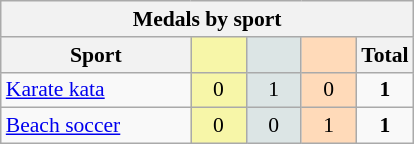<table class="wikitable" style="font-size:90%; text-align:center;">
<tr>
<th colspan="5">Medals by sport</th>
</tr>
<tr>
<th width="120">Sport</th>
<th scope="col" width="30" style="background:#F7F6A8;"></th>
<th scope="col" width="30" style="background:#DCE5E5;"></th>
<th scope="col" width="30" style="background:#FFDAB9;"></th>
<th width="30">Total</th>
</tr>
<tr>
<td align="left"><a href='#'>Karate kata</a></td>
<td style="background:#F7F6A8;">0</td>
<td style="background:#DCE5E5;">1</td>
<td style="background:#FFDAB9;">0</td>
<td><strong>1</strong></td>
</tr>
<tr>
<td align="left"><a href='#'>Beach soccer</a></td>
<td style="background:#F7F6A8;">0</td>
<td style="background:#DCE5E5;">0</td>
<td style="background:#FFDAB9;">1</td>
<td><strong>1</strong></td>
</tr>
</table>
